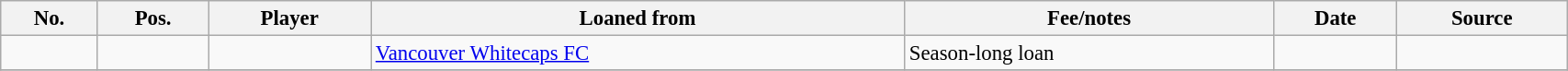<table class="wikitable sortable" style="width:90%; font-size:95%;">
<tr>
<th>No.</th>
<th>Pos.</th>
<th>Player</th>
<th>Loaned from</th>
<th>Fee/notes</th>
<th>Date</th>
<th>Source</th>
</tr>
<tr>
<td align=center></td>
<td align=center></td>
<td></td>
<td> <a href='#'>Vancouver Whitecaps FC</a></td>
<td>Season-long loan</td>
<td></td>
<td></td>
</tr>
<tr>
</tr>
</table>
